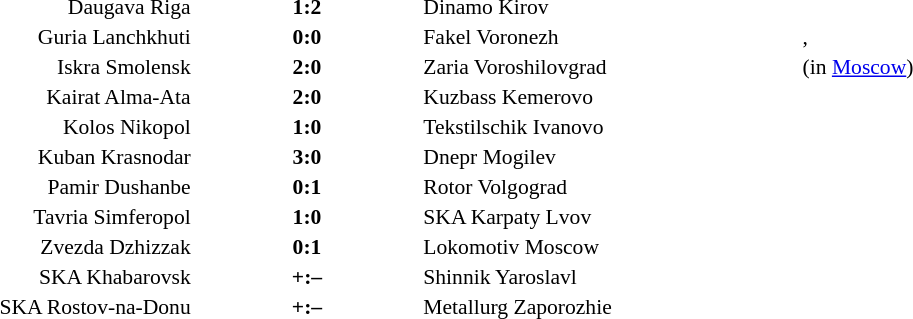<table style="width:100%;" cellspacing="1">
<tr>
<th width=20%></th>
<th width=12%></th>
<th width=20%></th>
<th></th>
</tr>
<tr style=font-size:90%>
<td align=right>Daugava Riga</td>
<td align=center><strong>1:2</strong></td>
<td>Dinamo Kirov</td>
<td></td>
</tr>
<tr style=font-size:90%>
<td align=right>Guria Lanchkhuti</td>
<td align=center><strong>0:0</strong></td>
<td>Fakel Voronezh</td>
<td>, </td>
</tr>
<tr style=font-size:90%>
<td align=right>Iskra Smolensk</td>
<td align=center><strong>2:0</strong></td>
<td>Zaria Voroshilovgrad</td>
<td>(in <a href='#'>Moscow</a>)</td>
</tr>
<tr style=font-size:90%>
<td align=right>Kairat Alma-Ata</td>
<td align=center><strong>2:0</strong></td>
<td>Kuzbass Kemerovo</td>
<td></td>
</tr>
<tr style=font-size:90%>
<td align=right>Kolos Nikopol</td>
<td align=center><strong>1:0</strong></td>
<td>Tekstilschik Ivanovo</td>
<td></td>
</tr>
<tr style=font-size:90%>
<td align=right>Kuban Krasnodar</td>
<td align=center><strong>3:0</strong></td>
<td>Dnepr Mogilev</td>
<td></td>
</tr>
<tr style=font-size:90%>
<td align=right>Pamir Dushanbe</td>
<td align=center><strong>0:1</strong></td>
<td>Rotor Volgograd</td>
<td></td>
</tr>
<tr style=font-size:90%>
<td align=right>Tavria Simferopol</td>
<td align=center><strong>1:0</strong></td>
<td>SKA Karpaty Lvov</td>
<td></td>
</tr>
<tr style=font-size:90%>
<td align=right>Zvezda Dzhizzak</td>
<td align=center><strong>0:1</strong></td>
<td>Lokomotiv Moscow</td>
<td></td>
</tr>
<tr style=font-size:90%>
<td align=right>SKA Khabarovsk</td>
<td align=center><strong>+:–</strong></td>
<td>Shinnik Yaroslavl</td>
<td></td>
</tr>
<tr style=font-size:90%>
<td align=right>SKA Rostov-na-Donu</td>
<td align=center><strong>+:–</strong></td>
<td>Metallurg Zaporozhie</td>
<td></td>
</tr>
</table>
